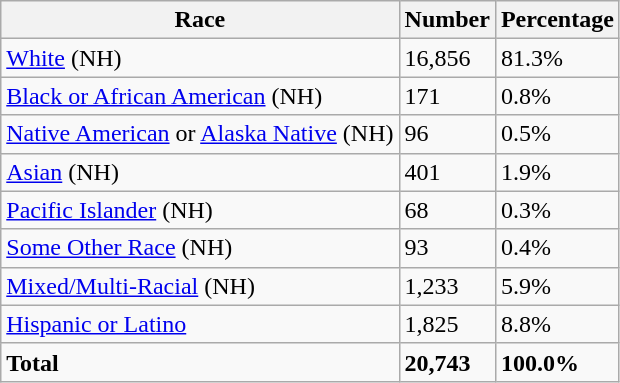<table class="wikitable">
<tr>
<th>Race</th>
<th>Number</th>
<th>Percentage</th>
</tr>
<tr>
<td><a href='#'>White</a> (NH)</td>
<td>16,856</td>
<td>81.3%</td>
</tr>
<tr>
<td><a href='#'>Black or African American</a> (NH)</td>
<td>171</td>
<td>0.8%</td>
</tr>
<tr>
<td><a href='#'>Native American</a> or <a href='#'>Alaska Native</a> (NH)</td>
<td>96</td>
<td>0.5%</td>
</tr>
<tr>
<td><a href='#'>Asian</a> (NH)</td>
<td>401</td>
<td>1.9%</td>
</tr>
<tr>
<td><a href='#'>Pacific Islander</a> (NH)</td>
<td>68</td>
<td>0.3%</td>
</tr>
<tr>
<td><a href='#'>Some Other Race</a> (NH)</td>
<td>93</td>
<td>0.4%</td>
</tr>
<tr>
<td><a href='#'>Mixed/Multi-Racial</a> (NH)</td>
<td>1,233</td>
<td>5.9%</td>
</tr>
<tr>
<td><a href='#'>Hispanic or Latino</a></td>
<td>1,825</td>
<td>8.8%</td>
</tr>
<tr>
<td><strong>Total</strong></td>
<td><strong>20,743</strong></td>
<td><strong>100.0%</strong></td>
</tr>
</table>
